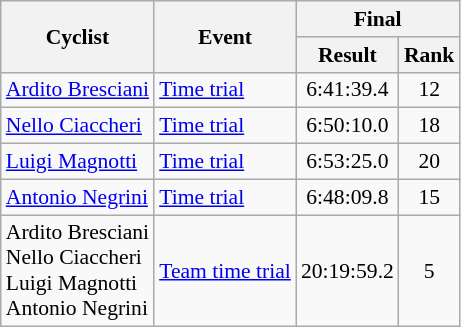<table class=wikitable style="font-size:90%">
<tr>
<th rowspan=2>Cyclist</th>
<th rowspan=2>Event</th>
<th colspan=2>Final</th>
</tr>
<tr>
<th>Result</th>
<th>Rank</th>
</tr>
<tr>
<td><a href='#'>Ardito Bresciani</a></td>
<td><a href='#'>Time trial</a></td>
<td align=center>6:41:39.4</td>
<td align=center>12</td>
</tr>
<tr>
<td><a href='#'>Nello Ciaccheri</a></td>
<td><a href='#'>Time trial</a></td>
<td align=center>6:50:10.0</td>
<td align=center>18</td>
</tr>
<tr>
<td><a href='#'>Luigi Magnotti</a></td>
<td><a href='#'>Time trial</a></td>
<td align=center>6:53:25.0</td>
<td align=center>20</td>
</tr>
<tr>
<td><a href='#'>Antonio Negrini</a></td>
<td><a href='#'>Time trial</a></td>
<td align=center>6:48:09.8</td>
<td align=center>15</td>
</tr>
<tr>
<td>Ardito Bresciani <br> Nello Ciaccheri <br> Luigi Magnotti <br> Antonio Negrini</td>
<td><a href='#'>Team time trial</a></td>
<td align=center>20:19:59.2</td>
<td align=center>5</td>
</tr>
</table>
